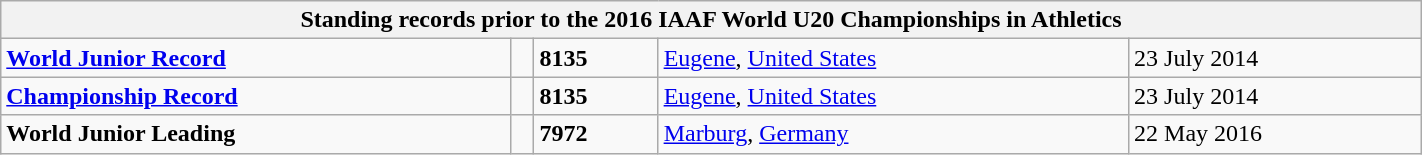<table class="wikitable" width=75%>
<tr>
<th colspan="5">Standing records prior to the 2016 IAAF World U20 Championships in Athletics</th>
</tr>
<tr>
<td><strong><a href='#'>World Junior Record</a></strong></td>
<td></td>
<td><strong>8135</strong></td>
<td><a href='#'>Eugene</a>, <a href='#'>United States</a></td>
<td>23 July 2014</td>
</tr>
<tr>
<td><strong><a href='#'>Championship Record</a></strong></td>
<td></td>
<td><strong>8135</strong></td>
<td><a href='#'>Eugene</a>, <a href='#'>United States</a></td>
<td>23 July 2014</td>
</tr>
<tr>
<td><strong>World Junior Leading</strong></td>
<td></td>
<td><strong>7972</strong></td>
<td><a href='#'>Marburg</a>, <a href='#'>Germany</a></td>
<td>22 May 2016</td>
</tr>
</table>
